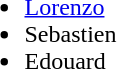<table style="width:100%">
<tr>
<td><br><ul><li><a href='#'>Lorenzo</a></li><li>Sebastien</li><li>Edouard</li></ul></td>
</tr>
</table>
